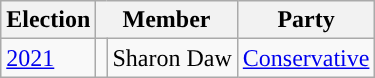<table class="wikitable">
<tr>
<th>Election</th>
<th colspan="2">Member</th>
<th>Party</th>
</tr>
<tr>
<td><a href='#'>2021</a></td>
<td rowspan="1" style="background-color: "></td>
<td rowspan="1">Sharon Daw</td>
<td rowspan="1"><a href='#'>Conservative</a></td>
</tr>
</table>
